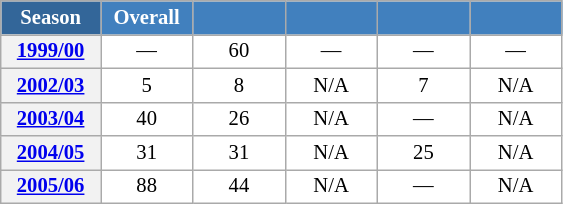<table class="wikitable" style="font-size:86%; text-align:center; border:grey solid 1px; border-collapse:collapse; background:#ffffff;">
<tr>
<th style="background-color:#369; color:white; width:60px;"> Season </th>
<th style="background-color:#4180be; color:white; width:55px;">Overall</th>
<th style="background-color:#4180be; color:white; width:55px;"></th>
<th style="background-color:#4180be; color:white; width:55px;"></th>
<th style="background-color:#4180be; color:white; width:55px;"></th>
<th style="background-color:#4180be; color:white; width:55px;"></th>
</tr>
<tr>
<th scope=row align=center><a href='#'>1999/00</a></th>
<td align=center>—</td>
<td align=center>60</td>
<td align=center>—</td>
<td align=center>—</td>
<td align=center>—</td>
</tr>
<tr>
<th scope=row align=center><a href='#'>2002/03</a></th>
<td align=center>5</td>
<td align=center>8</td>
<td align=center>N/A</td>
<td align=center>7</td>
<td align=center>N/A</td>
</tr>
<tr>
<th scope=row align=center><a href='#'>2003/04</a></th>
<td align=center>40</td>
<td align=center>26</td>
<td align=center>N/A</td>
<td align=center>—</td>
<td align=center>N/A</td>
</tr>
<tr>
<th scope=row align=center><a href='#'>2004/05</a></th>
<td align=center>31</td>
<td align=center>31</td>
<td align=center>N/A</td>
<td align=center>25</td>
<td align=center>N/A</td>
</tr>
<tr>
<th scope=row align=center><a href='#'>2005/06</a></th>
<td align=center>88</td>
<td align=center>44</td>
<td align=center>N/A</td>
<td align=center>—</td>
<td align=center>N/A</td>
</tr>
</table>
